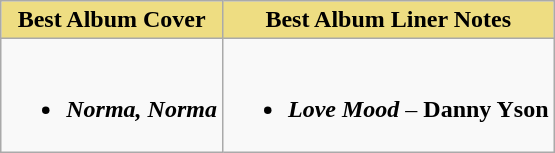<table class="wikitable">
<tr>
<th style="background:#EEDD82;" ! width:50%">Best Album Cover</th>
<th style="background:#EEDD82;" ! width:50%">Best Album Liner Notes</th>
</tr>
<tr>
<td valign="top"><br><ul><li><strong><em>Norma, Norma</em></strong></li></ul></td>
<td valign="top"><br><ul><li><strong><em>Love Mood</em></strong> – <strong>Danny Yson</strong></li></ul></td>
</tr>
</table>
